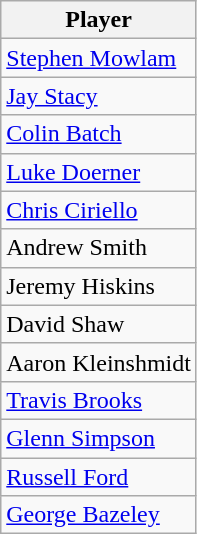<table class="wikitable" border="1">
<tr>
<th><strong>Player</strong></th>
</tr>
<tr>
<td><a href='#'>Stephen Mowlam</a></td>
</tr>
<tr>
<td><a href='#'>Jay Stacy</a></td>
</tr>
<tr>
<td><a href='#'>Colin Batch</a></td>
</tr>
<tr>
<td><a href='#'>Luke Doerner</a></td>
</tr>
<tr>
<td><a href='#'>Chris Ciriello</a></td>
</tr>
<tr>
<td>Andrew Smith</td>
</tr>
<tr>
<td>Jeremy Hiskins</td>
</tr>
<tr>
<td>David Shaw</td>
</tr>
<tr>
<td>Aaron Kleinshmidt</td>
</tr>
<tr>
<td><a href='#'>Travis Brooks</a></td>
</tr>
<tr>
<td><a href='#'>Glenn Simpson</a></td>
</tr>
<tr>
<td><a href='#'>Russell Ford</a></td>
</tr>
<tr>
<td><a href='#'>George Bazeley</a></td>
</tr>
</table>
